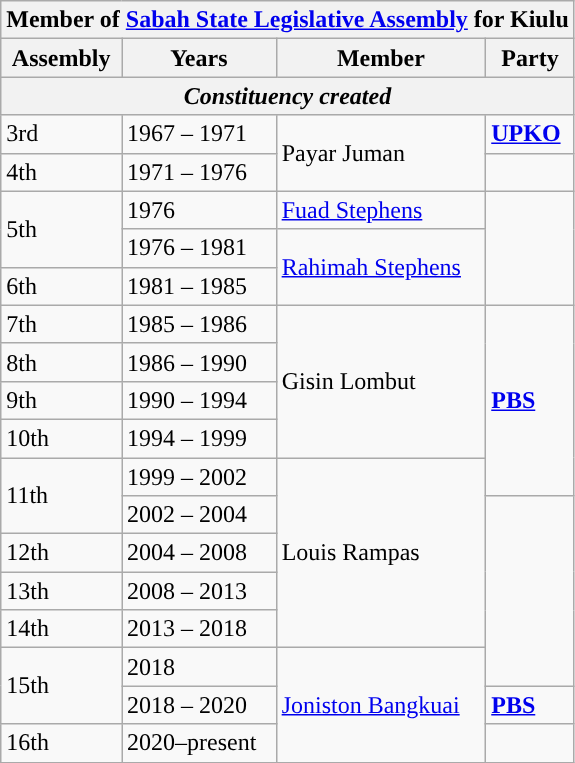<table class="wikitable">
<tr>
<th colspan="4">Member of <a href='#'>Sabah State Legislative Assembly</a> for Kiulu</th>
</tr>
<tr>
<th>Assembly</th>
<th>Years</th>
<th>Member</th>
<th>Party</th>
</tr>
<tr>
<th colspan="4" align="center"><em>Constituency created</em></th>
</tr>
<tr>
<td>3rd</td>
<td>1967 – 1971</td>
<td rowspan="2">Payar Juman</td>
<td><strong><a href='#'>UPKO</a></strong></td>
</tr>
<tr>
<td>4th</td>
<td>1971 – 1976</td>
<td></td>
</tr>
<tr>
<td rowspan="2">5th</td>
<td>1976</td>
<td><a href='#'>Fuad Stephens</a></td>
<td rowspan="3"></td>
</tr>
<tr>
<td>1976 – 1981</td>
<td rowspan="2"><a href='#'>Rahimah Stephens</a></td>
</tr>
<tr>
<td>6th</td>
<td>1981 – 1985</td>
</tr>
<tr>
<td>7th</td>
<td>1985 – 1986</td>
<td rowspan="4">Gisin Lombut</td>
<td rowspan="5"><strong><a href='#'>PBS</a></strong></td>
</tr>
<tr>
<td>8th</td>
<td>1986 – 1990</td>
</tr>
<tr>
<td>9th</td>
<td>1990 – 1994</td>
</tr>
<tr>
<td>10th</td>
<td>1994 – 1999</td>
</tr>
<tr>
<td rowspan="2">11th</td>
<td>1999 – 2002</td>
<td rowspan="5">Louis Rampas</td>
</tr>
<tr>
<td>2002 – 2004</td>
<td rowspan="5"></td>
</tr>
<tr>
<td>12th</td>
<td>2004 – 2008</td>
</tr>
<tr>
<td>13th</td>
<td>2008 – 2013</td>
</tr>
<tr>
<td>14th</td>
<td>2013 – 2018</td>
</tr>
<tr>
<td rowspan="2">15th</td>
<td>2018</td>
<td rowspan="3"><a href='#'>Joniston Bangkuai</a></td>
</tr>
<tr>
<td>2018 – 2020</td>
<td><strong><a href='#'>PBS</a></strong></td>
</tr>
<tr>
<td>16th</td>
<td>2020–present</td>
<td></td>
</tr>
</table>
